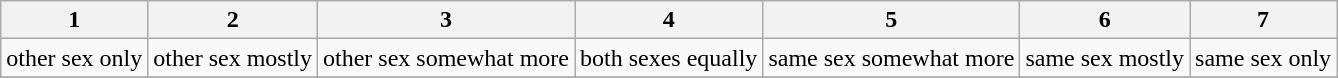<table class="wikitable">
<tr>
<th>1</th>
<th>2</th>
<th>3</th>
<th>4</th>
<th>5</th>
<th>6</th>
<th>7</th>
</tr>
<tr>
<td>other sex only</td>
<td>other sex mostly</td>
<td>other sex somewhat more</td>
<td>both sexes equally</td>
<td>same sex somewhat more</td>
<td>same sex mostly</td>
<td>same sex only</td>
</tr>
<tr>
</tr>
</table>
